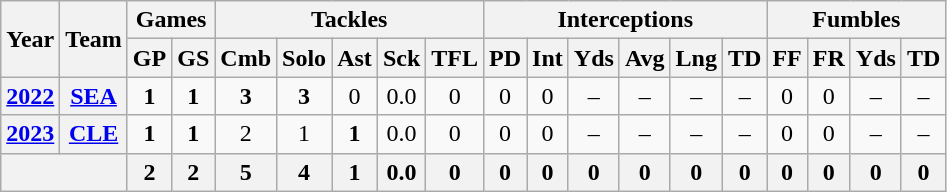<table class="wikitable" style="text-align:center;">
<tr>
<th rowspan="2">Year</th>
<th rowspan="2">Team</th>
<th colspan="2">Games</th>
<th colspan="5">Tackles</th>
<th colspan="6">Interceptions</th>
<th colspan="4">Fumbles</th>
</tr>
<tr>
<th>GP</th>
<th>GS</th>
<th>Cmb</th>
<th>Solo</th>
<th>Ast</th>
<th>Sck</th>
<th>TFL</th>
<th>PD</th>
<th>Int</th>
<th>Yds</th>
<th>Avg</th>
<th>Lng</th>
<th>TD</th>
<th>FF</th>
<th>FR</th>
<th>Yds</th>
<th>TD</th>
</tr>
<tr>
<th><a href='#'>2022</a></th>
<th><a href='#'>SEA</a></th>
<td><strong>1</strong></td>
<td><strong>1</strong></td>
<td><strong>3</strong></td>
<td><strong>3</strong></td>
<td>0</td>
<td>0.0</td>
<td>0</td>
<td>0</td>
<td>0</td>
<td>–</td>
<td>–</td>
<td>–</td>
<td>–</td>
<td>0</td>
<td>0</td>
<td>–</td>
<td>–</td>
</tr>
<tr>
<th><a href='#'>2023</a></th>
<th><a href='#'>CLE</a></th>
<td><strong>1</strong></td>
<td><strong>1</strong></td>
<td>2</td>
<td>1</td>
<td><strong>1</strong></td>
<td>0.0</td>
<td>0</td>
<td>0</td>
<td>0</td>
<td>–</td>
<td>–</td>
<td>–</td>
<td>–</td>
<td>0</td>
<td>0</td>
<td>–</td>
<td>–</td>
</tr>
<tr>
<th colspan="2"></th>
<th>2</th>
<th>2</th>
<th>5</th>
<th>4</th>
<th>1</th>
<th>0.0</th>
<th>0</th>
<th>0</th>
<th>0</th>
<th>0</th>
<th>0</th>
<th>0</th>
<th>0</th>
<th>0</th>
<th>0</th>
<th>0</th>
<th>0</th>
</tr>
</table>
